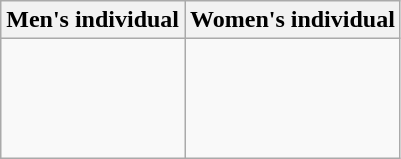<table class="wikitable">
<tr>
<th>Men's individual</th>
<th>Women's individual</th>
</tr>
<tr>
<td><br><br><br><br></td>
<td><br><br><br><br></td>
</tr>
</table>
